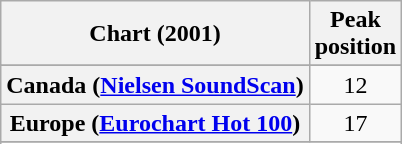<table class="wikitable sortable plainrowheaders" style="text-align:center">
<tr>
<th scope="col">Chart (2001)</th>
<th scope="col">Peak<br>position</th>
</tr>
<tr>
</tr>
<tr>
</tr>
<tr>
</tr>
<tr>
</tr>
<tr>
</tr>
<tr>
<th scope="row">Canada (<a href='#'>Nielsen SoundScan</a>)</th>
<td>12</td>
</tr>
<tr>
<th scope="row">Europe (<a href='#'>Eurochart Hot 100</a>)</th>
<td>17</td>
</tr>
<tr>
</tr>
<tr>
</tr>
<tr>
</tr>
<tr>
</tr>
<tr>
</tr>
<tr>
</tr>
<tr>
</tr>
<tr>
</tr>
<tr>
</tr>
<tr>
</tr>
<tr>
</tr>
<tr>
</tr>
<tr>
</tr>
<tr>
</tr>
<tr>
</tr>
<tr>
</tr>
<tr>
</tr>
<tr>
</tr>
</table>
